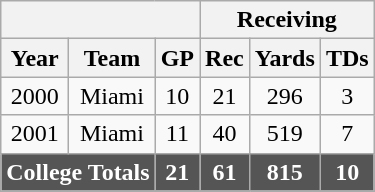<table class="wikitable" style="text-align:center;">
<tr>
<th colspan=3></th>
<th colspan=3>Receiving</th>
</tr>
<tr>
<th>Year</th>
<th>Team</th>
<th>GP</th>
<th>Rec</th>
<th>Yards</th>
<th>TDs</th>
</tr>
<tr>
<td>2000</td>
<td>Miami</td>
<td>10</td>
<td>21</td>
<td>296</td>
<td>3</td>
</tr>
<tr>
<td>2001</td>
<td>Miami</td>
<td>11</td>
<td>40</td>
<td>519</td>
<td>7</td>
</tr>
<tr style="background:#555; font-weight:bold; color:white;">
<td colspan=2>College Totals</td>
<td>21</td>
<td>61</td>
<td>815</td>
<td>10</td>
</tr>
</table>
